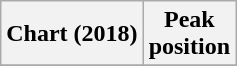<table class="wikitable plainrowheaders" style="text-align:center">
<tr>
<th scope="col">Chart (2018)</th>
<th scope="col">Peak<br> position</th>
</tr>
<tr>
</tr>
</table>
